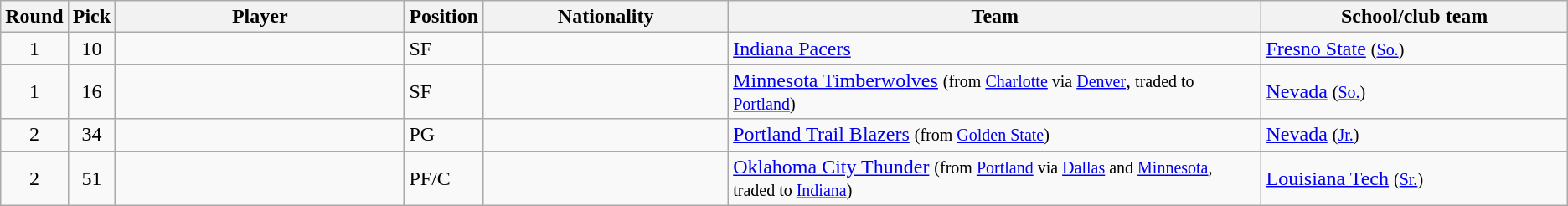<table class="wikitable sortable sortable">
<tr>
<th width="1%">Round</th>
<th width="1%">Pick</th>
<th width="19%">Player</th>
<th width="1%">Position</th>
<th width="16%">Nationality</th>
<th width="35%">Team</th>
<th width="20%">School/club team</th>
</tr>
<tr>
<td align=center>1</td>
<td align=center>10</td>
<td></td>
<td>SF</td>
<td></td>
<td><a href='#'>Indiana Pacers</a></td>
<td><a href='#'>Fresno State</a> <small>(<a href='#'>So.</a>)</small></td>
</tr>
<tr>
<td align=center>1</td>
<td align=center>16</td>
<td></td>
<td>SF</td>
<td></td>
<td><a href='#'>Minnesota Timberwolves</a> <small>(from <a href='#'>Charlotte</a> via <a href='#'>Denver</a></small>,<small> traded to <a href='#'>Portland</a>)</small></td>
<td><a href='#'>Nevada</a> <small> (<a href='#'>So.</a>)</small></td>
</tr>
<tr>
<td align=center>2</td>
<td align=center>34</td>
<td></td>
<td>PG</td>
<td></td>
<td><a href='#'>Portland Trail Blazers</a> <small>(from <a href='#'>Golden State</a>)</small></td>
<td><a href='#'>Nevada</a> <small>(<a href='#'>Jr.</a>)</small></td>
</tr>
<tr>
<td align=center>2</td>
<td align=center>51</td>
<td></td>
<td>PF/C</td>
<td></td>
<td><a href='#'>Oklahoma City Thunder</a> <small>(from <a href='#'>Portland</a> via <a href='#'>Dallas</a> and <a href='#'>Minnesota</a>,</small><small> traded to <a href='#'>Indiana</a>)</small></td>
<td><a href='#'>Louisiana Tech</a> <small>(<a href='#'>Sr.</a>)</small></td>
</tr>
</table>
